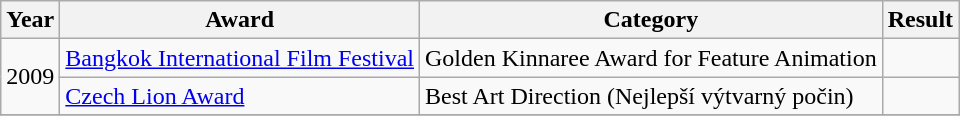<table class="wikitable">
<tr>
<th>Year</th>
<th>Award</th>
<th>Category</th>
<th>Result</th>
</tr>
<tr>
<td rowspan="2">2009</td>
<td><a href='#'>Bangkok International Film Festival</a></td>
<td>Golden Kinnaree Award for Feature Animation</td>
<td></td>
</tr>
<tr>
<td><a href='#'>Czech Lion Award</a></td>
<td>Best Art Direction (Nejlepší výtvarný počin)</td>
<td></td>
</tr>
<tr>
</tr>
</table>
